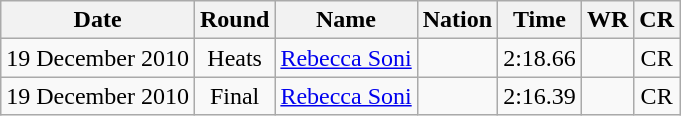<table class="wikitable" style="text-align:center">
<tr>
<th>Date</th>
<th>Round</th>
<th>Name</th>
<th>Nation</th>
<th>Time</th>
<th>WR</th>
<th>CR</th>
</tr>
<tr>
<td>19 December 2010</td>
<td>Heats</td>
<td align="left"><a href='#'>Rebecca Soni</a></td>
<td align="left"></td>
<td>2:18.66</td>
<td></td>
<td>CR</td>
</tr>
<tr>
<td>19 December 2010</td>
<td>Final</td>
<td align="left"><a href='#'>Rebecca Soni</a></td>
<td align="left"></td>
<td>2:16.39</td>
<td></td>
<td>CR</td>
</tr>
</table>
